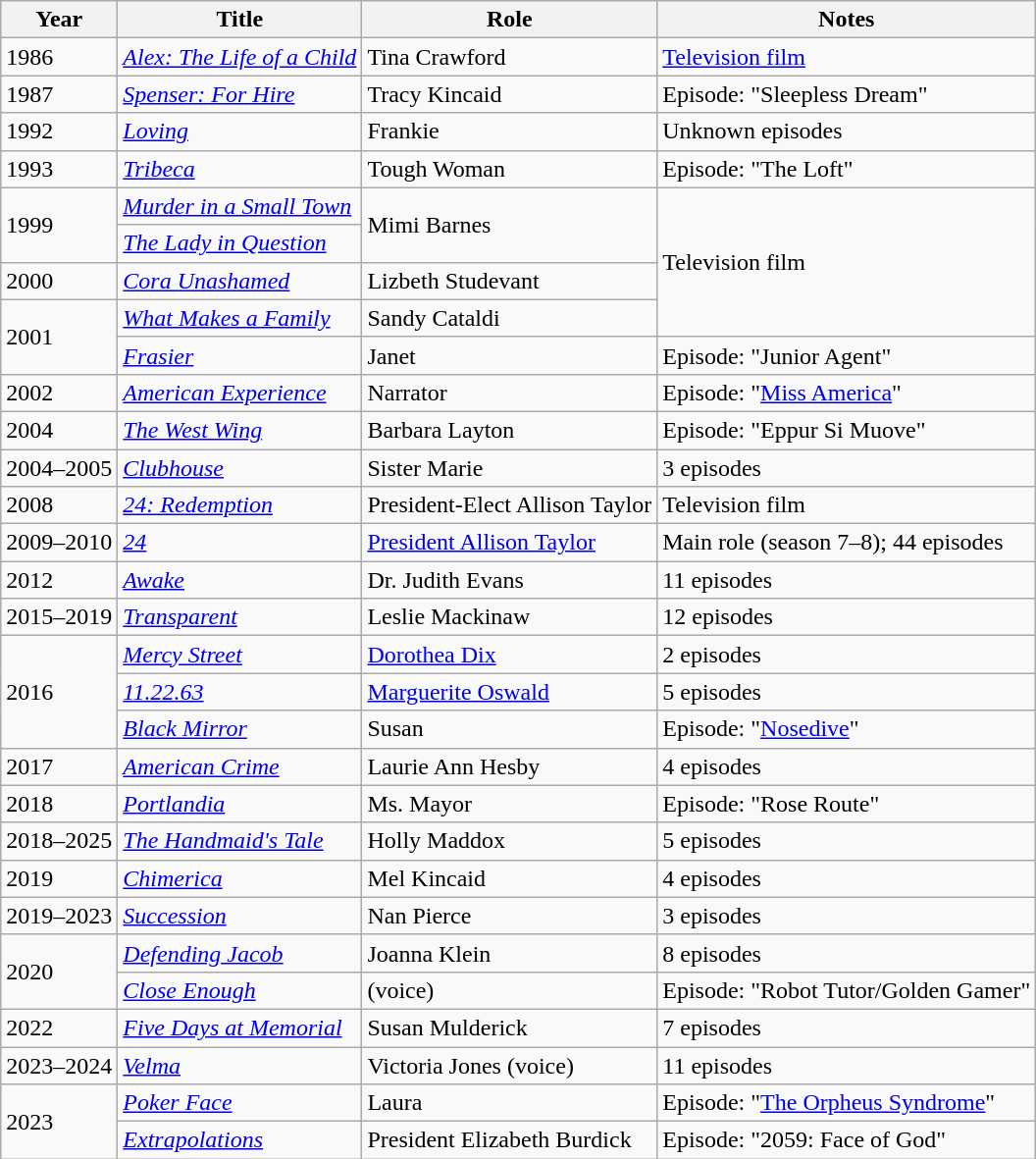<table class="wikitable sortable">
<tr>
<th>Year</th>
<th>Title</th>
<th>Role</th>
<th>Notes</th>
</tr>
<tr>
<td>1986</td>
<td><em><a href='#'>Alex: The Life of a Child</a></em></td>
<td>Tina Crawford</td>
<td><a href='#'>Television film</a></td>
</tr>
<tr>
<td>1987</td>
<td><em><a href='#'>Spenser: For Hire</a></em></td>
<td>Tracy Kincaid</td>
<td>Episode: "Sleepless Dream"</td>
</tr>
<tr>
<td>1992</td>
<td><em><a href='#'>Loving</a></em></td>
<td>Frankie</td>
<td>Unknown episodes</td>
</tr>
<tr>
<td>1993</td>
<td><em><a href='#'>Tribeca</a></em></td>
<td>Tough Woman</td>
<td>Episode: "The Loft"</td>
</tr>
<tr>
<td rowspan=2>1999</td>
<td><em><a href='#'>Murder in a Small Town</a></em></td>
<td rowspan=2>Mimi Barnes</td>
<td rowspan=4>Television film</td>
</tr>
<tr>
<td data-sort-value="Lady in Question, The"><em><a href='#'>The Lady in Question</a></em></td>
</tr>
<tr>
<td>2000</td>
<td><em><a href='#'>Cora Unashamed</a></em></td>
<td>Lizbeth Studevant</td>
</tr>
<tr>
<td rowspan=2>2001</td>
<td><em><a href='#'>What Makes a Family</a></em></td>
<td>Sandy Cataldi</td>
</tr>
<tr>
<td><em><a href='#'>Frasier</a></em></td>
<td>Janet</td>
<td>Episode: "Junior Agent"</td>
</tr>
<tr>
<td>2002</td>
<td><em><a href='#'>American Experience</a></em></td>
<td>Narrator</td>
<td>Episode: "<a href='#'>Miss America</a>"</td>
</tr>
<tr>
<td>2004</td>
<td data-sort-value="West Wing, The"><em><a href='#'>The West Wing</a></em></td>
<td>Barbara Layton</td>
<td>Episode: "Eppur Si Muove"</td>
</tr>
<tr>
<td>2004–2005</td>
<td><em><a href='#'>Clubhouse</a></em></td>
<td>Sister Marie</td>
<td>3 episodes</td>
</tr>
<tr>
<td>2008</td>
<td><em><a href='#'>24: Redemption</a></em></td>
<td>President-Elect Allison Taylor</td>
<td>Television film</td>
</tr>
<tr>
<td>2009–2010</td>
<td><em><a href='#'>24</a></em></td>
<td><a href='#'>President Allison Taylor</a></td>
<td>Main role (season 7–8); 44 episodes</td>
</tr>
<tr>
<td>2012</td>
<td><em><a href='#'>Awake</a></em></td>
<td>Dr. Judith Evans</td>
<td>11 episodes</td>
</tr>
<tr>
<td>2015–2019</td>
<td><em><a href='#'>Transparent</a></em></td>
<td>Leslie Mackinaw</td>
<td>12 episodes</td>
</tr>
<tr>
<td rowspan=3>2016</td>
<td><em><a href='#'>Mercy Street</a></em></td>
<td><a href='#'>Dorothea Dix</a></td>
<td>2 episodes</td>
</tr>
<tr>
<td><em><a href='#'>11.22.63</a></em></td>
<td><a href='#'>Marguerite Oswald</a></td>
<td>5 episodes</td>
</tr>
<tr>
<td><em><a href='#'>Black Mirror</a></em></td>
<td>Susan</td>
<td>Episode: "<a href='#'>Nosedive</a>"</td>
</tr>
<tr>
<td>2017</td>
<td><em><a href='#'>American Crime</a></em></td>
<td>Laurie Ann Hesby</td>
<td>4 episodes</td>
</tr>
<tr>
<td>2018</td>
<td><em><a href='#'>Portlandia</a></em></td>
<td>Ms. Mayor</td>
<td>Episode: "Rose Route"</td>
</tr>
<tr>
<td>2018–2025</td>
<td data-sort-value="Handmaid's Tale, The"><em><a href='#'>The Handmaid's Tale</a></em></td>
<td>Holly Maddox</td>
<td>5 episodes</td>
</tr>
<tr>
<td>2019</td>
<td><em><a href='#'>Chimerica</a></em></td>
<td>Mel Kincaid</td>
<td>4 episodes</td>
</tr>
<tr>
<td>2019–2023</td>
<td><em><a href='#'>Succession</a></em></td>
<td>Nan Pierce</td>
<td>3 episodes</td>
</tr>
<tr>
<td rowspan=2>2020</td>
<td><em><a href='#'>Defending Jacob</a></em></td>
<td>Joanna Klein</td>
<td>8 episodes</td>
</tr>
<tr>
<td><em><a href='#'>Close Enough</a></em></td>
<td>(voice)</td>
<td>Episode: "Robot Tutor/Golden Gamer"</td>
</tr>
<tr>
<td>2022</td>
<td><em><a href='#'>Five Days at Memorial</a></em></td>
<td>Susan Mulderick</td>
<td>7 episodes</td>
</tr>
<tr>
<td>2023–2024</td>
<td><a href='#'><em>Velma</em></a></td>
<td>Victoria Jones (voice)</td>
<td>11 episodes</td>
</tr>
<tr>
<td rowspan=2>2023</td>
<td><em><a href='#'>Poker Face</a></em></td>
<td>Laura</td>
<td>Episode: "<a href='#'>The Orpheus Syndrome</a>"</td>
</tr>
<tr>
<td><em><a href='#'>Extrapolations</a></em></td>
<td>President Elizabeth Burdick</td>
<td>Episode: "2059: Face of God"</td>
</tr>
</table>
